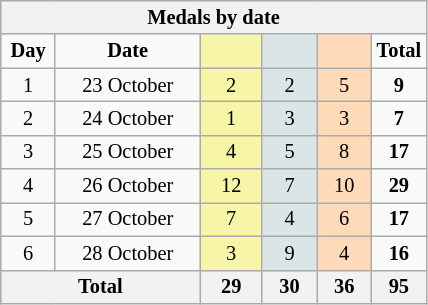<table class="wikitable" style="font-size:85%; text-align:center;">
<tr style="background:#efefef;">
<th colspan=6><strong>Medals by date</strong></th>
</tr>
<tr>
<td width=30><strong>Day</strong></td>
<td width=90><strong>Date</strong></td>
<td width=35 style="background:#F7F6A8;"></td>
<td width=30 style="background:#DCE5E5;"></td>
<td width=30 style="background:#FFDAB9;"></td>
<td width=30><strong>Total</strong></td>
</tr>
<tr>
<td>1</td>
<td>23 October</td>
<td style="background:#F7F6A8;">2</td>
<td style="background:#DCE5E5;">2</td>
<td style="background:#FFDAB9;">5</td>
<td><strong>9</strong></td>
</tr>
<tr>
<td>2</td>
<td>24 October</td>
<td style="background:#F7F6A8;">1</td>
<td style="background:#DCE5E5;">3</td>
<td style="background:#FFDAB9;">3</td>
<td><strong>7</strong></td>
</tr>
<tr>
<td>3</td>
<td>25 October</td>
<td style="background:#F7F6A8;">4</td>
<td style="background:#DCE5E5;">5</td>
<td style="background:#FFDAB9;">8</td>
<td><strong>17</strong></td>
</tr>
<tr>
<td>4</td>
<td>26 October</td>
<td style="background:#F7F6A8;">12</td>
<td style="background:#DCE5E5;">7</td>
<td style="background:#FFDAB9;">10</td>
<td><strong>29</strong></td>
</tr>
<tr>
<td>5</td>
<td>27 October</td>
<td style="background:#F7F6A8;">7</td>
<td style="background:#DCE5E5;">4</td>
<td style="background:#FFDAB9;">6</td>
<td><strong>17</strong></td>
</tr>
<tr>
<td>6</td>
<td>28 October</td>
<td style="background:#F7F6A8;">3</td>
<td style="background:#DCE5E5;">9</td>
<td style="background:#FFDAB9;">4</td>
<td><strong>16</strong></td>
</tr>
<tr>
<th colspan="2"><strong>Total</strong></th>
<th><strong>29</strong></th>
<th><strong>30</strong></th>
<th><strong>36</strong></th>
<th><strong>95</strong></th>
</tr>
</table>
